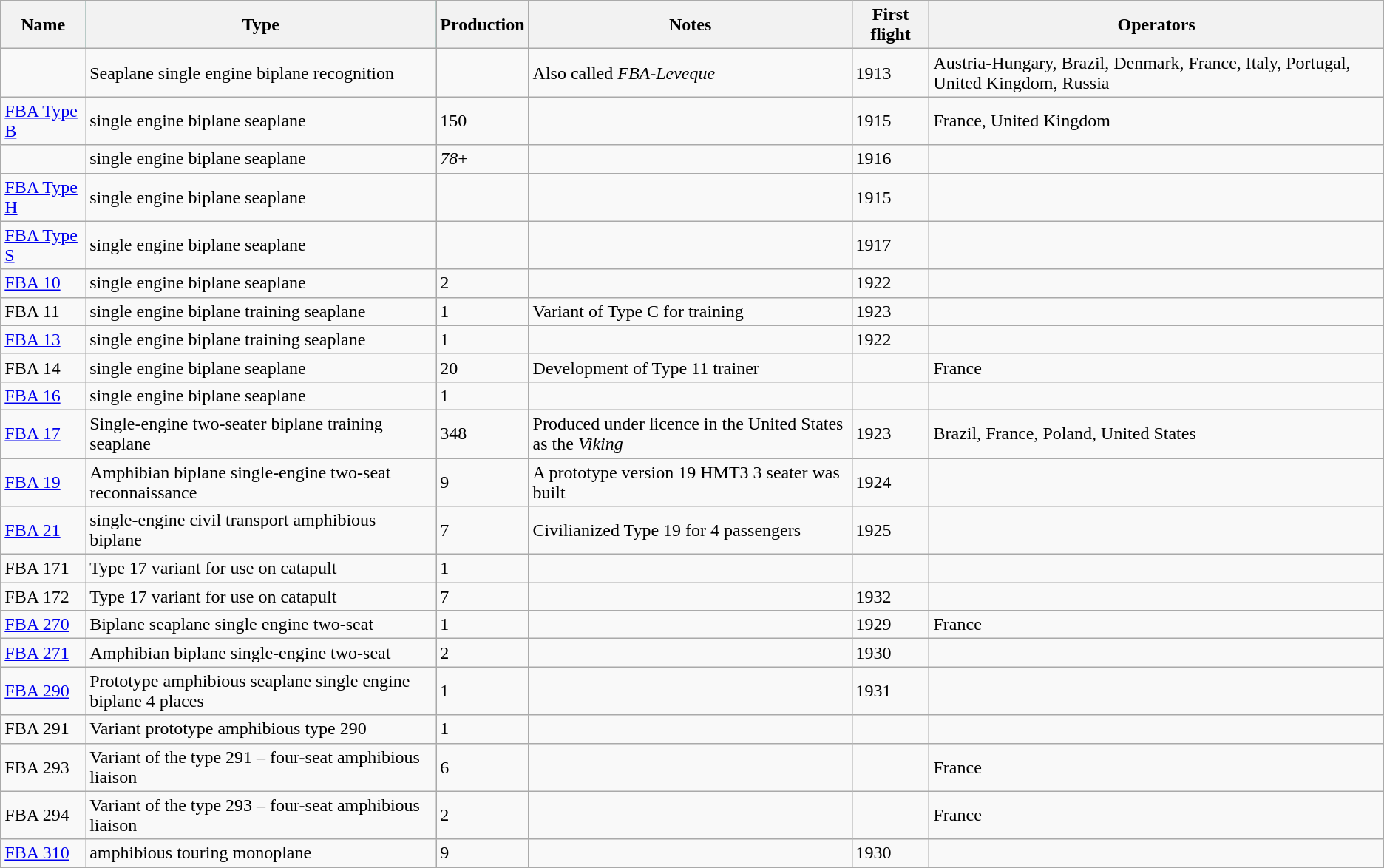<table Class = "wikitable">
<tr bgcolor = "# 87CEFA">
<th>Name</th>
<th>Type</th>
<th>Production</th>
<th>Notes</th>
<th>First flight</th>
<th>Operators</th>
</tr>
<tr>
<td></td>
<td>Seaplane single engine biplane recognition</td>
<td></td>
<td>Also called <em> FBA-Leveque </em></td>
<td>1913</td>
<td>Austria-Hungary, Brazil, Denmark, France, Italy, Portugal, United Kingdom, Russia</td>
</tr>
<tr>
<td><a href='#'>FBA Type B</a></td>
<td>single engine biplane seaplane</td>
<td>150</td>
<td></td>
<td>1915</td>
<td>France, United Kingdom</td>
</tr>
<tr>
<td></td>
<td>single engine biplane seaplane</td>
<td><em>78</em>+</td>
<td></td>
<td>1916</td>
<td></td>
</tr>
<tr>
<td><a href='#'>FBA Type H</a></td>
<td>single engine biplane seaplane</td>
<td></td>
<td></td>
<td>1915</td>
<td></td>
</tr>
<tr>
<td><a href='#'>FBA Type S</a></td>
<td>single engine biplane seaplane</td>
<td></td>
<td></td>
<td>1917</td>
<td></td>
</tr>
<tr>
<td><a href='#'>FBA 10</a></td>
<td>single engine biplane seaplane</td>
<td>2</td>
<td></td>
<td>1922</td>
<td></td>
</tr>
<tr>
<td>FBA 11</td>
<td>single engine biplane training seaplane</td>
<td>1</td>
<td>Variant of Type C for training</td>
<td>1923</td>
<td></td>
</tr>
<tr>
<td><a href='#'>FBA 13</a></td>
<td>single engine biplane training seaplane</td>
<td>1</td>
<td></td>
<td>1922</td>
<td></td>
</tr>
<tr>
<td>FBA 14</td>
<td>single engine biplane seaplane</td>
<td>20</td>
<td>Development of Type 11 trainer</td>
<td></td>
<td>France</td>
</tr>
<tr>
<td><a href='#'>FBA 16</a></td>
<td>single engine biplane seaplane</td>
<td>1</td>
<td></td>
<td></td>
<td></td>
</tr>
<tr>
<td><a href='#'>FBA 17</a></td>
<td>Single-engine two-seater biplane training seaplane</td>
<td>348</td>
<td>Produced under licence in the United States as the <em>Viking</em></td>
<td>1923</td>
<td>Brazil, France, Poland, United States</td>
</tr>
<tr>
<td><a href='#'>FBA 19</a></td>
<td>Amphibian biplane single-engine two-seat reconnaissance</td>
<td>9</td>
<td>A prototype version 19 HMT3 3 seater was built</td>
<td>1924</td>
<td></td>
</tr>
<tr>
<td><a href='#'>FBA 21</a></td>
<td>single-engine civil transport amphibious biplane</td>
<td>7</td>
<td>Civilianized Type 19 for 4 passengers</td>
<td>1925</td>
<td></td>
</tr>
<tr>
<td>FBA 171</td>
<td>Type 17 variant for use on catapult</td>
<td>1</td>
<td></td>
<td></td>
<td></td>
</tr>
<tr>
<td>FBA 172</td>
<td>Type 17 variant for use on catapult</td>
<td>7</td>
<td></td>
<td>1932</td>
<td></td>
</tr>
<tr>
<td><a href='#'>FBA 270</a></td>
<td>Biplane seaplane single engine two-seat</td>
<td>1</td>
<td></td>
<td>1929</td>
<td>France</td>
</tr>
<tr>
<td><a href='#'>FBA 271</a></td>
<td>Amphibian biplane single-engine two-seat</td>
<td>2</td>
<td></td>
<td>1930</td>
<td></td>
</tr>
<tr>
<td><a href='#'>FBA 290</a></td>
<td>Prototype amphibious seaplane single engine biplane 4 places</td>
<td>1</td>
<td></td>
<td>1931</td>
<td></td>
</tr>
<tr>
<td>FBA 291</td>
<td>Variant prototype amphibious type 290</td>
<td>1</td>
<td></td>
<td></td>
</tr>
<tr>
<td>FBA 293</td>
<td>Variant of the type 291 – four-seat amphibious liaison</td>
<td>6</td>
<td></td>
<td></td>
<td>France</td>
</tr>
<tr>
<td>FBA 294</td>
<td>Variant of the type 293 – four-seat amphibious liaison</td>
<td>2</td>
<td></td>
<td></td>
<td>France</td>
</tr>
<tr>
<td><a href='#'>FBA 310</a></td>
<td>amphibious touring monoplane</td>
<td>9</td>
<td></td>
<td>1930</td>
<td></td>
</tr>
<tr>
</tr>
</table>
